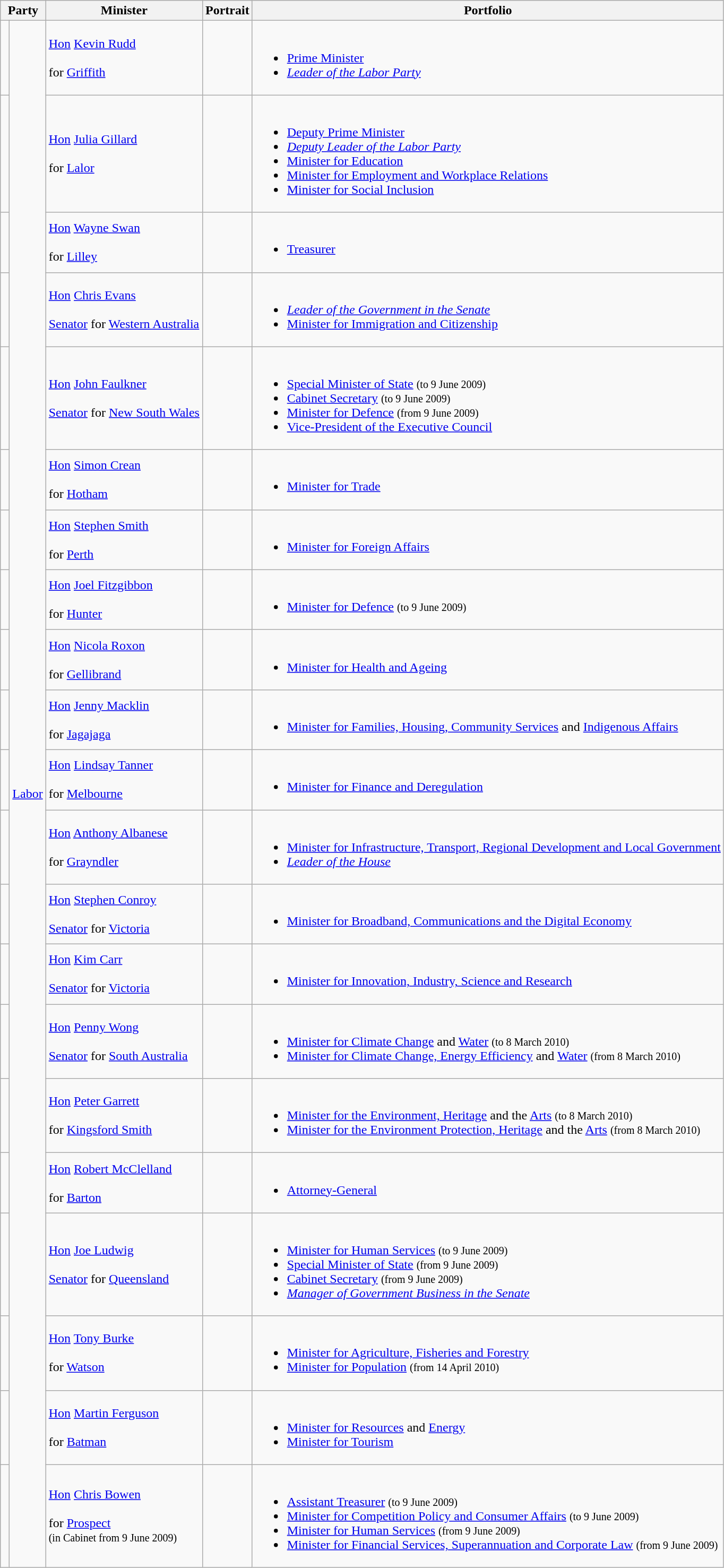<table class="wikitable sortable">
<tr>
<th colspan="2">Party</th>
<th>Minister</th>
<th>Portrait</th>
<th>Portfolio</th>
</tr>
<tr>
<td> </td>
<td rowspan=21><a href='#'>Labor</a></td>
<td><a href='#'>Hon</a> <a href='#'>Kevin Rudd</a> <br><br> for <a href='#'>Griffith</a> <br></td>
<td></td>
<td><br><ul><li><a href='#'>Prime Minister</a></li><li><em><a href='#'>Leader of the Labor Party</a></em></li></ul></td>
</tr>
<tr>
<td> </td>
<td><a href='#'>Hon</a> <a href='#'>Julia Gillard</a> <br><br> for <a href='#'>Lalor</a> <br></td>
<td></td>
<td><br><ul><li><a href='#'>Deputy Prime Minister</a></li><li><em><a href='#'>Deputy Leader of the Labor Party</a></em></li><li><a href='#'>Minister for Education</a></li><li><a href='#'>Minister for Employment and Workplace Relations</a></li><li><a href='#'>Minister for Social Inclusion</a></li></ul></td>
</tr>
<tr>
<td> </td>
<td><a href='#'>Hon</a> <a href='#'>Wayne Swan</a> <br><br> for <a href='#'>Lilley</a> <br></td>
<td></td>
<td><br><ul><li><a href='#'>Treasurer</a></li></ul></td>
</tr>
<tr>
<td> </td>
<td><a href='#'>Hon</a> <a href='#'>Chris Evans</a> <br><br><a href='#'>Senator</a> for <a href='#'>Western Australia</a> <br></td>
<td></td>
<td><br><ul><li><em><a href='#'>Leader of the Government in the Senate</a></em></li><li><a href='#'>Minister for Immigration and Citizenship</a></li></ul></td>
</tr>
<tr>
<td> </td>
<td><a href='#'>Hon</a> <a href='#'>John Faulkner</a> <br><br><a href='#'>Senator</a> for <a href='#'>New South Wales</a> <br></td>
<td></td>
<td><br><ul><li><a href='#'>Special Minister of State</a> <small>(to 9 June 2009)</small></li><li><a href='#'>Cabinet Secretary</a> <small>(to 9 June 2009)</small></li><li><a href='#'>Minister for Defence</a> <small>(from 9 June 2009)</small></li><li><a href='#'>Vice-President of the Executive Council</a></li></ul></td>
</tr>
<tr>
<td> </td>
<td><a href='#'>Hon</a> <a href='#'>Simon Crean</a> <br><br> for <a href='#'>Hotham</a> <br></td>
<td></td>
<td><br><ul><li><a href='#'>Minister for Trade</a></li></ul></td>
</tr>
<tr>
<td> </td>
<td><a href='#'>Hon</a> <a href='#'>Stephen Smith</a> <br><br> for <a href='#'>Perth</a> <br></td>
<td></td>
<td><br><ul><li><a href='#'>Minister for Foreign Affairs</a></li></ul></td>
</tr>
<tr>
<td> </td>
<td><a href='#'>Hon</a> <a href='#'>Joel Fitzgibbon</a> <br><br> for <a href='#'>Hunter</a> <br></td>
<td></td>
<td><br><ul><li><a href='#'>Minister for Defence</a> <small>(to 9 June 2009)</small></li></ul></td>
</tr>
<tr>
<td> </td>
<td><a href='#'>Hon</a> <a href='#'>Nicola Roxon</a> <br><br> for <a href='#'>Gellibrand</a> <br></td>
<td></td>
<td><br><ul><li><a href='#'>Minister for Health and Ageing</a></li></ul></td>
</tr>
<tr>
<td> </td>
<td><a href='#'>Hon</a> <a href='#'>Jenny Macklin</a> <br><br> for <a href='#'>Jagajaga</a> <br></td>
<td></td>
<td><br><ul><li><a href='#'>Minister for Families, Housing, Community Services</a> and <a href='#'>Indigenous Affairs</a></li></ul></td>
</tr>
<tr>
<td> </td>
<td><a href='#'>Hon</a> <a href='#'>Lindsay Tanner</a> <br><br> for <a href='#'>Melbourne</a> <br></td>
<td></td>
<td><br><ul><li><a href='#'>Minister for Finance and Deregulation</a></li></ul></td>
</tr>
<tr>
<td> </td>
<td><a href='#'>Hon</a> <a href='#'>Anthony Albanese</a> <br><br> for <a href='#'>Grayndler</a> <br></td>
<td></td>
<td><br><ul><li><a href='#'>Minister for Infrastructure, Transport, Regional Development and Local Government</a></li><li><em><a href='#'>Leader of the House</a></em></li></ul></td>
</tr>
<tr>
<td> </td>
<td><a href='#'>Hon</a> <a href='#'>Stephen Conroy</a> <br><br><a href='#'>Senator</a> for <a href='#'>Victoria</a> <br></td>
<td></td>
<td><br><ul><li><a href='#'>Minister for Broadband, Communications and the Digital Economy</a></li></ul></td>
</tr>
<tr>
<td> </td>
<td><a href='#'>Hon</a> <a href='#'>Kim Carr</a> <br><br><a href='#'>Senator</a> for <a href='#'>Victoria</a> <br></td>
<td></td>
<td><br><ul><li><a href='#'>Minister for Innovation, Industry, Science and Research</a></li></ul></td>
</tr>
<tr>
<td> </td>
<td><a href='#'>Hon</a> <a href='#'>Penny Wong</a> <br><br><a href='#'>Senator</a> for <a href='#'>South Australia</a> <br></td>
<td></td>
<td><br><ul><li><a href='#'>Minister for Climate Change</a> and <a href='#'>Water</a> <small>(to 8 March 2010)</small></li><li><a href='#'>Minister for Climate Change, Energy Efficiency</a> and <a href='#'>Water</a> <small>(from 8 March 2010)</small></li></ul></td>
</tr>
<tr>
<td> </td>
<td><a href='#'>Hon</a> <a href='#'>Peter Garrett</a>  <br><br> for <a href='#'>Kingsford Smith</a> <br></td>
<td></td>
<td><br><ul><li><a href='#'>Minister for the Environment, Heritage</a> and the <a href='#'>Arts</a> <small>(to 8 March 2010)</small></li><li><a href='#'>Minister for the Environment Protection, Heritage</a> and the <a href='#'>Arts</a> <small>(from 8 March 2010)</small></li></ul></td>
</tr>
<tr>
<td> </td>
<td><a href='#'>Hon</a> <a href='#'>Robert McClelland</a> <br><br> for <a href='#'>Barton</a> <br></td>
<td></td>
<td><br><ul><li><a href='#'>Attorney-General</a></li></ul></td>
</tr>
<tr>
<td> </td>
<td><a href='#'>Hon</a> <a href='#'>Joe Ludwig</a> <br><br><a href='#'>Senator</a> for <a href='#'>Queensland</a> <br></td>
<td></td>
<td><br><ul><li><a href='#'>Minister for Human Services</a> <small>(to 9 June 2009)</small></li><li><a href='#'>Special Minister of State</a> <small>(from 9 June 2009)</small></li><li><a href='#'>Cabinet Secretary</a> <small>(from 9 June 2009)</small></li><li><em><a href='#'>Manager of Government Business in the Senate</a></em></li></ul></td>
</tr>
<tr>
<td> </td>
<td><a href='#'>Hon</a> <a href='#'>Tony Burke</a> <br><br> for <a href='#'>Watson</a> <br></td>
<td></td>
<td><br><ul><li><a href='#'>Minister for Agriculture, Fisheries and Forestry</a></li><li><a href='#'>Minister for Population</a> <small>(from 14 April 2010)</small></li></ul></td>
</tr>
<tr>
<td> </td>
<td><a href='#'>Hon</a> <a href='#'>Martin Ferguson</a> <br><br> for <a href='#'>Batman</a> <br></td>
<td></td>
<td><br><ul><li><a href='#'>Minister for Resources</a> and <a href='#'>Energy</a></li><li><a href='#'>Minister for Tourism</a></li></ul></td>
</tr>
<tr>
<td> </td>
<td><a href='#'>Hon</a> <a href='#'>Chris Bowen</a> <br><br> for <a href='#'>Prospect</a> <br>
<small>(in Cabinet from 9 June 2009)</small></td>
<td></td>
<td><br><ul><li><a href='#'>Assistant Treasurer</a> <small>(to 9 June 2009)</small></li><li><a href='#'>Minister for Competition Policy and Consumer Affairs</a> <small>(to 9 June 2009)</small></li><li><a href='#'>Minister for Human Services</a> <small>(from 9 June 2009)</small></li><li><a href='#'>Minister for Financial Services, Superannuation and Corporate Law</a> <small>(from 9 June 2009)</small></li></ul></td>
</tr>
</table>
